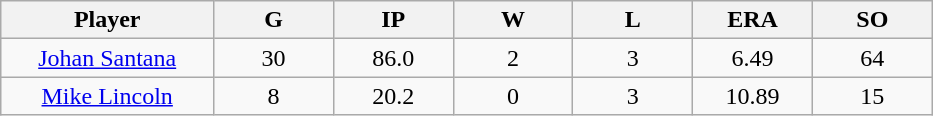<table class="wikitable sortable">
<tr>
<th bgcolor="#DDDDFF" width="16%">Player</th>
<th bgcolor="#DDDDFF" width="9%">G</th>
<th bgcolor="#DDDDFF" width="9%">IP</th>
<th bgcolor="#DDDDFF" width="9%">W</th>
<th bgcolor="#DDDDFF" width="9%">L</th>
<th bgcolor="#DDDDFF" width="9%">ERA</th>
<th bgcolor="#DDDDFF" width="9%">SO</th>
</tr>
<tr align="center">
<td><a href='#'>Johan Santana</a></td>
<td>30</td>
<td>86.0</td>
<td>2</td>
<td>3</td>
<td>6.49</td>
<td>64</td>
</tr>
<tr align=center>
<td><a href='#'>Mike Lincoln</a></td>
<td>8</td>
<td>20.2</td>
<td>0</td>
<td>3</td>
<td>10.89</td>
<td>15</td>
</tr>
</table>
